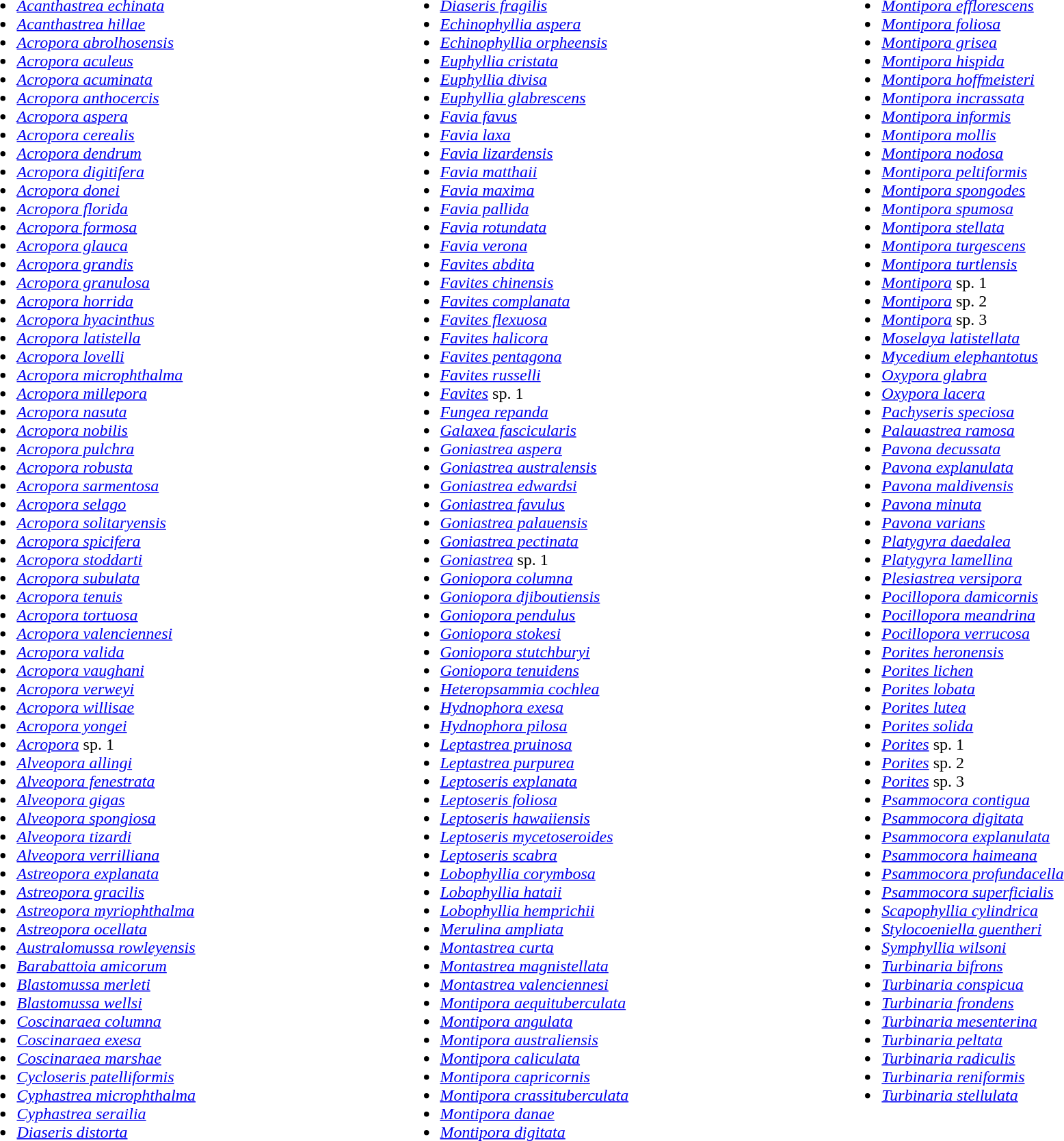<table width="100%">
<tr valign="top">
<td><br><ul><li><em><a href='#'>Acanthastrea echinata</a></em></li><li><em><a href='#'>Acanthastrea hillae</a></em></li><li><em><a href='#'>Acropora abrolhosensis</a></em></li><li><em><a href='#'>Acropora aculeus</a></em></li><li><em><a href='#'>Acropora acuminata</a></em></li><li><em><a href='#'>Acropora anthocercis</a></em></li><li><em><a href='#'>Acropora aspera</a></em></li><li><em><a href='#'>Acropora cerealis</a></em></li><li><em><a href='#'>Acropora dendrum</a></em></li><li><em><a href='#'>Acropora digitifera</a></em></li><li><em><a href='#'>Acropora donei</a></em></li><li><em><a href='#'>Acropora florida</a></em></li><li><em><a href='#'>Acropora formosa</a></em></li><li><em><a href='#'>Acropora glauca</a></em></li><li><em><a href='#'>Acropora grandis</a></em></li><li><em><a href='#'>Acropora granulosa</a></em></li><li><em><a href='#'>Acropora horrida</a></em></li><li><em><a href='#'>Acropora hyacinthus</a></em></li><li><em><a href='#'>Acropora latistella</a></em></li><li><em><a href='#'>Acropora lovelli</a></em></li><li><em><a href='#'>Acropora microphthalma</a></em></li><li><em><a href='#'>Acropora millepora</a></em></li><li><em><a href='#'>Acropora nasuta</a></em></li><li><em><a href='#'>Acropora nobilis</a></em></li><li><em><a href='#'>Acropora pulchra</a></em></li><li><em><a href='#'>Acropora robusta</a></em></li><li><em><a href='#'>Acropora sarmentosa</a></em></li><li><em><a href='#'>Acropora selago</a></em></li><li><em><a href='#'>Acropora solitaryensis</a></em></li><li><em><a href='#'>Acropora spicifera</a></em></li><li><em><a href='#'>Acropora stoddarti</a></em></li><li><em><a href='#'>Acropora subulata</a></em></li><li><em><a href='#'>Acropora tenuis</a></em></li><li><em><a href='#'>Acropora tortuosa</a></em></li><li><em><a href='#'>Acropora valenciennesi</a></em></li><li><em><a href='#'>Acropora valida</a></em></li><li><em><a href='#'>Acropora vaughani</a></em></li><li><em><a href='#'>Acropora verweyi</a></em></li><li><em><a href='#'>Acropora willisae</a></em></li><li><em><a href='#'>Acropora yongei</a></em></li><li><em><a href='#'>Acropora</a></em> sp. 1</li><li><em><a href='#'>Alveopora allingi</a></em></li><li><em><a href='#'>Alveopora fenestrata</a></em></li><li><em><a href='#'>Alveopora gigas</a></em></li><li><em><a href='#'>Alveopora spongiosa</a></em></li><li><em><a href='#'>Alveopora tizardi</a></em></li><li><em><a href='#'>Alveopora verrilliana</a></em></li><li><em><a href='#'>Astreopora explanata</a></em></li><li><em><a href='#'>Astreopora gracilis</a></em></li><li><em><a href='#'>Astreopora myriophthalma</a></em></li><li><em><a href='#'>Astreopora ocellata</a></em></li><li><em><a href='#'>Australomussa rowleyensis</a></em></li><li><em><a href='#'>Barabattoia amicorum</a></em></li><li><em><a href='#'>Blastomussa merleti</a></em></li><li><em><a href='#'>Blastomussa wellsi</a></em></li><li><em><a href='#'>Coscinaraea columna</a></em></li><li><em><a href='#'>Coscinaraea exesa</a></em></li><li><em><a href='#'>Coscinaraea marshae</a></em></li><li><em><a href='#'>Cycloseris patelliformis</a></em></li><li><em><a href='#'>Cyphastrea microphthalma</a></em></li><li><em><a href='#'>Cyphastrea serailia</a></em></li><li><em><a href='#'>Diaseris distorta</a></em></li></ul></td>
<td><br><ul><li><em><a href='#'>Diaseris fragilis</a></em></li><li><em><a href='#'>Echinophyllia aspera</a></em></li><li><em><a href='#'>Echinophyllia orpheensis</a></em></li><li><em><a href='#'>Euphyllia cristata</a></em></li><li><em><a href='#'>Euphyllia divisa</a></em></li><li><em><a href='#'>Euphyllia glabrescens</a></em></li><li><em><a href='#'>Favia favus</a></em></li><li><em><a href='#'>Favia laxa</a></em></li><li><em><a href='#'>Favia lizardensis</a></em></li><li><em><a href='#'>Favia matthaii</a></em></li><li><em><a href='#'>Favia maxima</a></em></li><li><em><a href='#'>Favia pallida</a></em></li><li><em><a href='#'>Favia rotundata</a></em></li><li><em><a href='#'>Favia verona</a></em></li><li><em><a href='#'>Favites abdita</a></em></li><li><em><a href='#'>Favites chinensis</a></em></li><li><em><a href='#'>Favites complanata</a></em></li><li><em><a href='#'>Favites flexuosa</a></em></li><li><em><a href='#'>Favites halicora</a></em></li><li><em><a href='#'>Favites pentagona</a></em></li><li><em><a href='#'>Favites russelli</a></em></li><li><em><a href='#'>Favites</a></em> sp. 1</li><li><em><a href='#'>Fungea repanda</a></em></li><li><em><a href='#'>Galaxea fascicularis</a></em></li><li><em><a href='#'>Goniastrea aspera</a></em></li><li><em><a href='#'>Goniastrea australensis</a></em></li><li><em><a href='#'>Goniastrea edwardsi</a></em></li><li><em><a href='#'>Goniastrea favulus</a></em></li><li><em><a href='#'>Goniastrea palauensis</a></em></li><li><em><a href='#'>Goniastrea pectinata</a></em></li><li><em><a href='#'>Goniastrea</a></em> sp. 1</li><li><em><a href='#'>Goniopora columna</a></em></li><li><em><a href='#'>Goniopora djiboutiensis</a></em></li><li><em><a href='#'>Goniopora pendulus</a></em></li><li><em><a href='#'>Goniopora stokesi</a></em></li><li><em><a href='#'>Goniopora stutchburyi</a></em></li><li><em><a href='#'>Goniopora tenuidens</a></em></li><li><em><a href='#'>Heteropsammia cochlea</a></em></li><li><em><a href='#'>Hydnophora exesa</a></em></li><li><em><a href='#'>Hydnophora pilosa</a></em></li><li><em><a href='#'>Leptastrea pruinosa</a></em></li><li><em><a href='#'>Leptastrea purpurea</a></em></li><li><em><a href='#'>Leptoseris explanata</a></em></li><li><em><a href='#'>Leptoseris foliosa</a></em></li><li><em><a href='#'>Leptoseris hawaiiensis</a></em></li><li><em><a href='#'>Leptoseris mycetoseroides</a></em></li><li><em><a href='#'>Leptoseris scabra</a></em></li><li><em><a href='#'>Lobophyllia corymbosa</a></em></li><li><em><a href='#'>Lobophyllia hataii</a></em></li><li><em><a href='#'>Lobophyllia hemprichii</a></em></li><li><em><a href='#'>Merulina ampliata</a></em></li><li><em><a href='#'>Montastrea curta</a></em></li><li><em><a href='#'>Montastrea magnistellata</a></em></li><li><em><a href='#'>Montastrea valenciennesi</a></em></li><li><em><a href='#'>Montipora aequituberculata</a></em></li><li><em><a href='#'>Montipora angulata</a></em></li><li><em><a href='#'>Montipora australiensis</a></em></li><li><em><a href='#'>Montipora caliculata</a></em></li><li><em><a href='#'>Montipora capricornis</a></em></li><li><em><a href='#'>Montipora crassituberculata</a></em></li><li><em><a href='#'>Montipora danae</a></em></li><li><em><a href='#'>Montipora digitata</a></em></li></ul></td>
<td><br><ul><li><em><a href='#'>Montipora efflorescens</a></em></li><li><em><a href='#'>Montipora foliosa</a></em></li><li><em><a href='#'>Montipora grisea</a></em></li><li><em><a href='#'>Montipora hispida</a></em></li><li><em><a href='#'>Montipora hoffmeisteri</a></em></li><li><em><a href='#'>Montipora incrassata</a></em></li><li><em><a href='#'>Montipora informis</a></em></li><li><em><a href='#'>Montipora mollis</a></em></li><li><em><a href='#'>Montipora nodosa</a></em></li><li><em><a href='#'>Montipora peltiformis</a></em></li><li><em><a href='#'>Montipora spongodes</a></em></li><li><em><a href='#'>Montipora spumosa</a></em></li><li><em><a href='#'>Montipora stellata</a></em></li><li><em><a href='#'>Montipora turgescens</a></em></li><li><em><a href='#'>Montipora turtlensis</a></em></li><li><em><a href='#'>Montipora</a></em> sp. 1</li><li><em><a href='#'>Montipora</a></em> sp. 2</li><li><em><a href='#'>Montipora</a></em> sp. 3</li><li><em><a href='#'>Moselaya latistellata</a></em></li><li><em><a href='#'>Mycedium elephantotus</a></em></li><li><em><a href='#'>Oxypora glabra</a></em></li><li><em><a href='#'>Oxypora lacera</a></em></li><li><em><a href='#'>Pachyseris speciosa</a></em></li><li><em><a href='#'>Palauastrea ramosa</a></em></li><li><em><a href='#'>Pavona decussata</a></em></li><li><em><a href='#'>Pavona explanulata</a></em></li><li><em><a href='#'>Pavona maldivensis</a></em></li><li><em><a href='#'>Pavona minuta</a></em></li><li><em><a href='#'>Pavona varians</a></em></li><li><em><a href='#'>Platygyra daedalea</a></em></li><li><em><a href='#'>Platygyra lamellina</a></em></li><li><em><a href='#'>Plesiastrea versipora</a></em></li><li><em><a href='#'>Pocillopora damicornis</a></em></li><li><em><a href='#'>Pocillopora meandrina</a></em></li><li><em><a href='#'>Pocillopora verrucosa</a></em></li><li><em><a href='#'>Porites heronensis</a></em></li><li><em><a href='#'>Porites lichen</a></em></li><li><em><a href='#'>Porites lobata</a></em></li><li><em><a href='#'>Porites lutea</a></em></li><li><em><a href='#'>Porites solida</a></em></li><li><em><a href='#'>Porites</a></em> sp. 1</li><li><em><a href='#'>Porites</a></em> sp. 2</li><li><em><a href='#'>Porites</a></em> sp. 3</li><li><em><a href='#'>Psammocora contigua</a></em></li><li><em><a href='#'>Psammocora digitata</a></em></li><li><em><a href='#'>Psammocora explanulata</a></em></li><li><em><a href='#'>Psammocora haimeana</a></em></li><li><em><a href='#'>Psammocora profundacella</a></em></li><li><em><a href='#'>Psammocora superficialis</a></em></li><li><em><a href='#'>Scapophyllia cylindrica</a></em></li><li><em><a href='#'>Stylocoeniella guentheri</a></em></li><li><em><a href='#'>Symphyllia wilsoni</a></em></li><li><em><a href='#'>Turbinaria bifrons</a></em></li><li><em><a href='#'>Turbinaria conspicua</a></em></li><li><em><a href='#'>Turbinaria frondens</a></em></li><li><em><a href='#'>Turbinaria mesenterina</a></em></li><li><em><a href='#'>Turbinaria peltata</a></em></li><li><em><a href='#'>Turbinaria radiculis</a></em></li><li><em><a href='#'>Turbinaria reniformis</a></em></li><li><em><a href='#'>Turbinaria stellulata</a></em></li></ul></td>
</tr>
</table>
